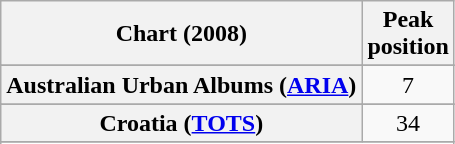<table class="wikitable sortable plainrowheaders" style="text-align:center">
<tr>
<th scope="col">Chart (2008)</th>
<th scope="col">Peak<br>position</th>
</tr>
<tr>
</tr>
<tr>
<th scope="row">Australian Urban Albums (<a href='#'>ARIA</a>)</th>
<td align="center">7</td>
</tr>
<tr>
</tr>
<tr>
</tr>
<tr>
</tr>
<tr>
</tr>
<tr>
<th scope="row">Croatia (<a href='#'>TOTS</a>)</th>
<td style="text-align:center;">34</td>
</tr>
<tr>
</tr>
<tr>
</tr>
<tr>
</tr>
<tr>
</tr>
<tr>
</tr>
<tr>
</tr>
<tr>
</tr>
<tr>
</tr>
<tr>
</tr>
<tr>
</tr>
<tr>
</tr>
<tr>
</tr>
<tr>
</tr>
<tr>
</tr>
</table>
